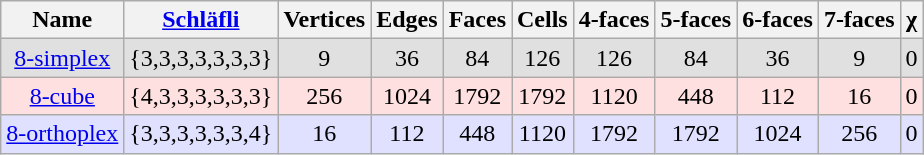<table class=wikitable>
<tr>
<th>Name</th>
<th><a href='#'>Schläfli</a></th>
<th>Vertices</th>
<th>Edges</th>
<th>Faces</th>
<th>Cells</th>
<th>4-faces</th>
<th>5-faces</th>
<th>6-faces</th>
<th>7-faces</th>
<th>χ</th>
</tr>
<tr BGCOLOR="#e0e0e0" align=center>
<td><a href='#'>8-simplex</a></td>
<td>{3,3,3,3,3,3,3}</td>
<td>9</td>
<td>36</td>
<td>84</td>
<td>126</td>
<td>126</td>
<td>84</td>
<td>36</td>
<td>9</td>
<td>0</td>
</tr>
<tr BGCOLOR="#ffe0e0" align=center>
<td><a href='#'>8-cube</a></td>
<td>{4,3,3,3,3,3,3}</td>
<td>256</td>
<td>1024</td>
<td>1792</td>
<td>1792</td>
<td>1120</td>
<td>448</td>
<td>112</td>
<td>16</td>
<td>0</td>
</tr>
<tr BGCOLOR="#e0e0ff" align=center>
<td><a href='#'>8-orthoplex</a></td>
<td>{3,3,3,3,3,3,4}</td>
<td>16</td>
<td>112</td>
<td>448</td>
<td>1120</td>
<td>1792</td>
<td>1792</td>
<td>1024</td>
<td>256</td>
<td>0</td>
</tr>
</table>
